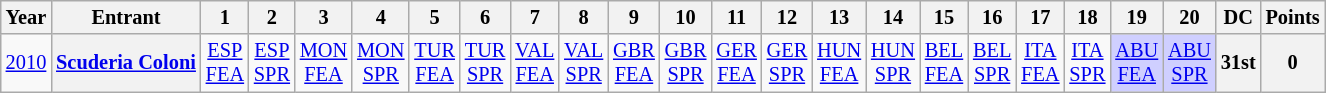<table class="wikitable" style="text-align:center; font-size:85%">
<tr>
<th>Year</th>
<th>Entrant</th>
<th>1</th>
<th>2</th>
<th>3</th>
<th>4</th>
<th>5</th>
<th>6</th>
<th>7</th>
<th>8</th>
<th>9</th>
<th>10</th>
<th>11</th>
<th>12</th>
<th>13</th>
<th>14</th>
<th>15</th>
<th>16</th>
<th>17</th>
<th>18</th>
<th>19</th>
<th>20</th>
<th>DC</th>
<th>Points</th>
</tr>
<tr>
<td><a href='#'>2010</a></td>
<th nowrap><a href='#'>Scuderia Coloni</a></th>
<td><a href='#'>ESP<br>FEA</a></td>
<td><a href='#'>ESP<br>SPR</a></td>
<td><a href='#'>MON<br>FEA</a></td>
<td><a href='#'>MON<br>SPR</a></td>
<td><a href='#'>TUR<br>FEA</a></td>
<td><a href='#'>TUR<br>SPR</a></td>
<td><a href='#'>VAL<br>FEA</a></td>
<td><a href='#'>VAL<br>SPR</a></td>
<td><a href='#'>GBR<br>FEA</a></td>
<td><a href='#'>GBR<br>SPR</a></td>
<td><a href='#'>GER<br>FEA</a></td>
<td><a href='#'>GER<br>SPR</a></td>
<td><a href='#'>HUN<br>FEA</a></td>
<td><a href='#'>HUN<br>SPR</a></td>
<td><a href='#'>BEL<br>FEA</a></td>
<td><a href='#'>BEL<br>SPR</a></td>
<td><a href='#'>ITA<br>FEA</a></td>
<td><a href='#'>ITA<br>SPR</a></td>
<td style="background:#CFCFFF;"><a href='#'>ABU<br>FEA</a><br></td>
<td style="background:#CFCFFF;"><a href='#'>ABU<br>SPR</a><br></td>
<th>31st</th>
<th>0</th>
</tr>
</table>
